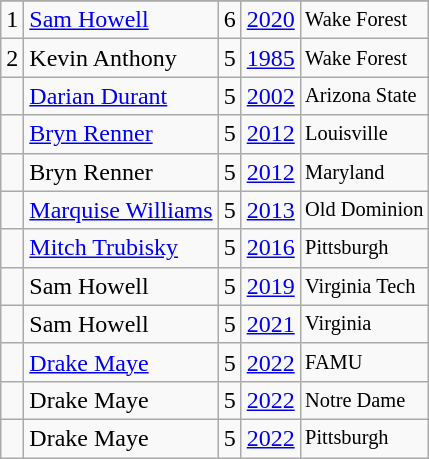<table class="wikitable">
<tr>
</tr>
<tr>
<td>1</td>
<td><a href='#'>Sam Howell</a></td>
<td>6</td>
<td><a href='#'>2020</a></td>
<td style="font-size:85%;">Wake Forest</td>
</tr>
<tr>
<td>2</td>
<td>Kevin Anthony</td>
<td>5</td>
<td><a href='#'>1985</a></td>
<td style="font-size:85%;">Wake Forest</td>
</tr>
<tr>
<td></td>
<td><a href='#'>Darian Durant</a></td>
<td>5</td>
<td><a href='#'>2002</a></td>
<td style="font-size:85%;">Arizona State</td>
</tr>
<tr>
<td></td>
<td><a href='#'>Bryn Renner</a></td>
<td>5</td>
<td><a href='#'>2012</a></td>
<td style="font-size:85%;">Louisville</td>
</tr>
<tr>
<td></td>
<td>Bryn Renner</td>
<td>5</td>
<td><a href='#'>2012</a></td>
<td style="font-size:85%;">Maryland</td>
</tr>
<tr>
<td></td>
<td><a href='#'>Marquise Williams</a></td>
<td>5</td>
<td><a href='#'>2013</a></td>
<td style="font-size:85%;">Old Dominion</td>
</tr>
<tr>
<td></td>
<td><a href='#'>Mitch Trubisky</a></td>
<td>5</td>
<td><a href='#'>2016</a></td>
<td style="font-size:85%;">Pittsburgh</td>
</tr>
<tr>
<td></td>
<td>Sam Howell</td>
<td>5</td>
<td><a href='#'>2019</a></td>
<td style="font-size:85%;">Virginia Tech</td>
</tr>
<tr>
<td></td>
<td>Sam Howell</td>
<td>5</td>
<td><a href='#'>2021</a></td>
<td style="font-size:85%;">Virginia</td>
</tr>
<tr>
<td></td>
<td><a href='#'>Drake Maye</a></td>
<td>5</td>
<td><a href='#'>2022</a></td>
<td style="font-size:85%;">FAMU</td>
</tr>
<tr>
<td></td>
<td>Drake Maye</td>
<td>5</td>
<td><a href='#'>2022</a></td>
<td style="font-size:85%;">Notre Dame</td>
</tr>
<tr>
<td></td>
<td>Drake Maye</td>
<td>5</td>
<td><a href='#'>2022</a></td>
<td style="font-size:85%;">Pittsburgh</td>
</tr>
</table>
